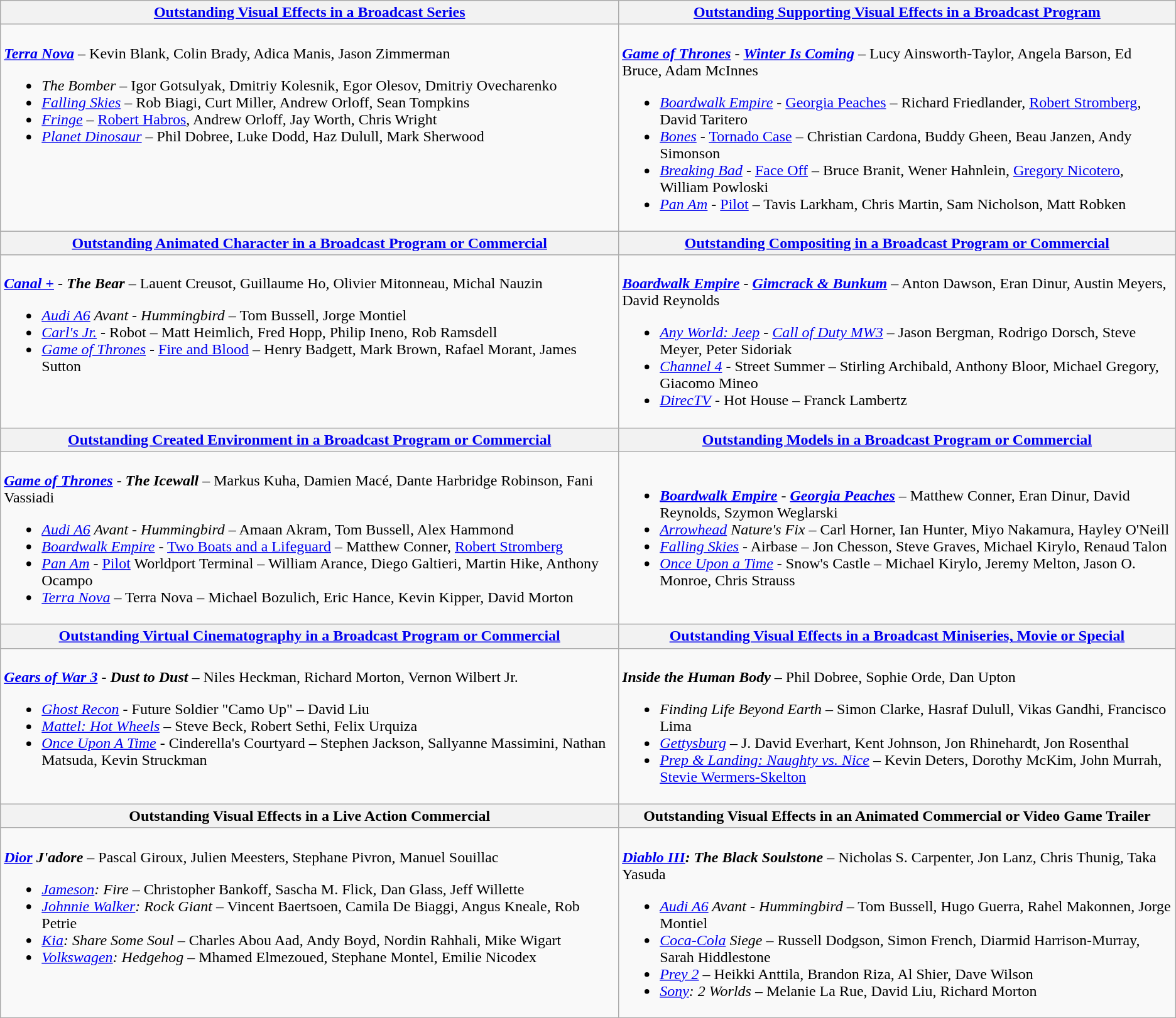<table class=wikitable style="width=100%">
<tr>
<th style="width=50%"><strong><a href='#'>Outstanding Visual Effects in a Broadcast Series</a></strong></th>
<th style="width=50%"><strong><a href='#'>Outstanding Supporting Visual Effects in a Broadcast Program</a></strong></th>
</tr>
<tr>
<td valign="top"><br><strong><em><a href='#'>Terra Nova</a></em></strong> – Kevin Blank, Colin Brady, Adica Manis, Jason Zimmerman<ul><li><em>The Bomber </em> – Igor Gotsulyak, Dmitriy Kolesnik, Egor Olesov, Dmitriy Ovecharenko</li><li><em><a href='#'>Falling Skies</a></em> – Rob Biagi, Curt Miller, Andrew Orloff, Sean Tompkins</li><li><em><a href='#'>Fringe</a></em> – <a href='#'>Robert Habros</a>, Andrew Orloff, Jay Worth, Chris Wright</li><li><em><a href='#'>Planet Dinosaur</a></em> – Phil Dobree, Luke Dodd, Haz Dulull, Mark Sherwood</li></ul></td>
<td valign="top"><br><strong><em><a href='#'>Game of Thrones</a></em></strong> - <strong><em><a href='#'>Winter Is Coming</a></em></strong> – Lucy Ainsworth-Taylor, Angela Barson, Ed Bruce, Adam McInnes<ul><li><em><a href='#'>Boardwalk Empire</a></em> - <a href='#'>Georgia Peaches</a> – Richard Friedlander, <a href='#'>Robert Stromberg</a>, David Taritero</li><li><em><a href='#'>Bones</a></em> - <a href='#'>Tornado Case</a> – Christian Cardona, Buddy Gheen, Beau Janzen, Andy Simonson</li><li><em><a href='#'>Breaking Bad</a></em> - <a href='#'>Face Off</a> – Bruce Branit, Wener Hahnlein, <a href='#'>Gregory Nicotero</a>, William Powloski</li><li><em><a href='#'>Pan Am</a></em> - <a href='#'>Pilot</a> – Tavis Larkham, Chris Martin, Sam Nicholson, Matt Robken</li></ul></td>
</tr>
<tr>
<th style="width=50%"><strong><a href='#'>Outstanding Animated Character in a Broadcast Program or Commercial</a></strong></th>
<th style="width=50%"><strong><a href='#'>Outstanding Compositing in a Broadcast Program or Commercial</a></strong></th>
</tr>
<tr>
<td valign="top"><br><strong><em><a href='#'>Canal +</a></em></strong> - <strong><em>The Bear</em></strong> – Lauent Creusot, Guillaume Ho, Olivier Mitonneau, Michal Nauzin<ul><li><em><a href='#'>Audi A6</a> Avant - Hummingbird</em> – Tom Bussell, Jorge Montiel</li><li><em><a href='#'>Carl's Jr.</a></em> - Robot – Matt Heimlich, Fred Hopp, Philip Ineno, Rob Ramsdell</li><li><em><a href='#'>Game of Thrones</a></em> - <a href='#'>Fire and Blood</a> – Henry Badgett, Mark Brown, Rafael Morant, James Sutton</li></ul></td>
<td valign="top"><br><strong><em><a href='#'>Boardwalk Empire</a></em></strong> - <strong><em><a href='#'>Gimcrack & Bunkum</a></em></strong> – Anton Dawson, Eran Dinur, Austin Meyers, David Reynolds<ul><li><em><a href='#'>Any World: Jeep</a> - <a href='#'>Call of Duty MW3</a></em> – Jason Bergman, Rodrigo Dorsch, Steve Meyer, Peter Sidoriak</li><li><em><a href='#'>Channel 4</a></em> - Street Summer – Stirling Archibald, Anthony Bloor, Michael Gregory, Giacomo Mineo</li><li><em><a href='#'>DirecTV</a></em> - Hot House – Franck Lambertz</li></ul></td>
</tr>
<tr>
<th style="width=50%"><strong><a href='#'>Outstanding Created Environment in a Broadcast Program or Commercial</a></strong></th>
<th style="width=50%"><strong><a href='#'>Outstanding Models in a Broadcast Program or Commercial</a></strong></th>
</tr>
<tr>
<td valign="top"><br><strong><em><a href='#'>Game of Thrones</a></em></strong> - <strong><em>The Icewall</em></strong> – Markus Kuha, Damien Macé, Dante Harbridge Robinson, Fani Vassiadi<ul><li><em><a href='#'>Audi A6</a> Avant - Hummingbird</em> – Amaan Akram, Tom Bussell, Alex Hammond</li><li><em><a href='#'>Boardwalk Empire</a></em> - <a href='#'>Two Boats and a Lifeguard</a> – Matthew Conner, <a href='#'>Robert Stromberg</a></li><li><em><a href='#'>Pan Am</a></em> - <a href='#'>Pilot</a> Worldport Terminal – William Arance, Diego Galtieri, Martin Hike, Anthony Ocampo</li><li><em><a href='#'>Terra Nova</a></em> – Terra Nova – Michael Bozulich, Eric Hance, Kevin Kipper, David Morton</li></ul></td>
<td valign="top"><br><ul><li><strong><em><a href='#'>Boardwalk Empire</a></em></strong> - <strong><em><a href='#'>Georgia Peaches</a></em></strong> – Matthew Conner, Eran Dinur, David Reynolds, Szymon Weglarski</li><li><em><a href='#'>Arrowhead</a> Nature's Fix</em> – Carl Horner, Ian Hunter, Miyo Nakamura, Hayley O'Neill</li><li><em><a href='#'>Falling Skies</a></em> - Airbase – Jon Chesson, Steve Graves, Michael Kirylo, Renaud Talon</li><li><em><a href='#'>Once Upon a Time</a></em> - Snow's Castle – Michael Kirylo, Jeremy Melton, Jason O. Monroe, Chris Strauss</li></ul></td>
</tr>
<tr>
<th style="width=50%"><strong><a href='#'>Outstanding Virtual Cinematography in a Broadcast Program or Commercial</a></strong></th>
<th style="width=50%"><strong><a href='#'>Outstanding Visual Effects in a Broadcast Miniseries, Movie or Special</a></strong></th>
</tr>
<tr>
<td valign="top"><br><strong><em><a href='#'>Gears of War 3</a></em></strong> - <strong><em>Dust to Dust</em></strong> – Niles Heckman, Richard Morton, Vernon Wilbert Jr.<ul><li><em><a href='#'>Ghost Recon</a></em> - Future Soldier "Camo Up" – David Liu</li><li><em><a href='#'>Mattel: Hot Wheels</a></em> – Steve Beck, Robert Sethi, Felix Urquiza</li><li><em><a href='#'>Once Upon A Time</a></em> - Cinderella's Courtyard – Stephen Jackson, Sallyanne Massimini, Nathan Matsuda, Kevin Struckman</li></ul></td>
<td valign="top"><br><strong><em>Inside the Human Body</em></strong> – Phil Dobree, Sophie Orde, Dan Upton<ul><li><em>Finding Life Beyond Earth</em> – Simon Clarke, Hasraf Dulull, Vikas Gandhi, Francisco Lima</li><li><em><a href='#'>Gettysburg</a></em> – J. David Everhart, Kent Johnson, Jon Rhinehardt, Jon Rosenthal</li><li><em><a href='#'>Prep & Landing: Naughty vs. Nice</a></em> – Kevin Deters, Dorothy McKim, John Murrah, <a href='#'>Stevie Wermers-Skelton</a></li></ul></td>
</tr>
<tr>
<th style="width=50%"><strong>Outstanding Visual Effects in a Live Action Commercial</strong></th>
<th style="width=50%"><strong>Outstanding Visual Effects in an Animated Commercial or Video Game Trailer</strong></th>
</tr>
<tr>
<td valign="top"><br><strong><em><a href='#'>Dior</a> J'adore</em></strong> – Pascal Giroux, Julien Meesters, Stephane Pivron, Manuel Souillac<ul><li><em><a href='#'>Jameson</a>: Fire</em> – Christopher Bankoff, Sascha M. Flick, Dan Glass, Jeff Willette</li><li><em><a href='#'>Johnnie Walker</a>: Rock Giant</em> – Vincent Baertsoen, Camila De Biaggi, Angus Kneale, Rob Petrie</li><li><em><a href='#'>Kia</a>: Share Some Soul</em> – Charles Abou Aad, Andy Boyd, Nordin Rahhali, Mike Wigart</li><li><em><a href='#'>Volkswagen</a>: Hedgehog</em> – Mhamed Elmezoued, Stephane Montel, Emilie Nicodex</li></ul></td>
<td valign="top"><br><strong><em><a href='#'>Diablo III</a>: The Black Soulstone</em></strong> – Nicholas S. Carpenter, Jon Lanz, Chris Thunig, Taka Yasuda<ul><li><em><a href='#'>Audi A6</a> Avant - Hummingbird</em> – Tom Bussell, Hugo Guerra, Rahel Makonnen, Jorge Montiel</li><li><em><a href='#'>Coca-Cola</a> Siege</em> – Russell Dodgson, Simon French, Diarmid Harrison-Murray, Sarah Hiddlestone</li><li><em><a href='#'>Prey 2</a></em> – Heikki Anttila, Brandon Riza, Al Shier, Dave Wilson</li><li><em><a href='#'>Sony</a>: 2 Worlds</em> – Melanie La Rue, David Liu, Richard Morton</li></ul></td>
</tr>
</table>
